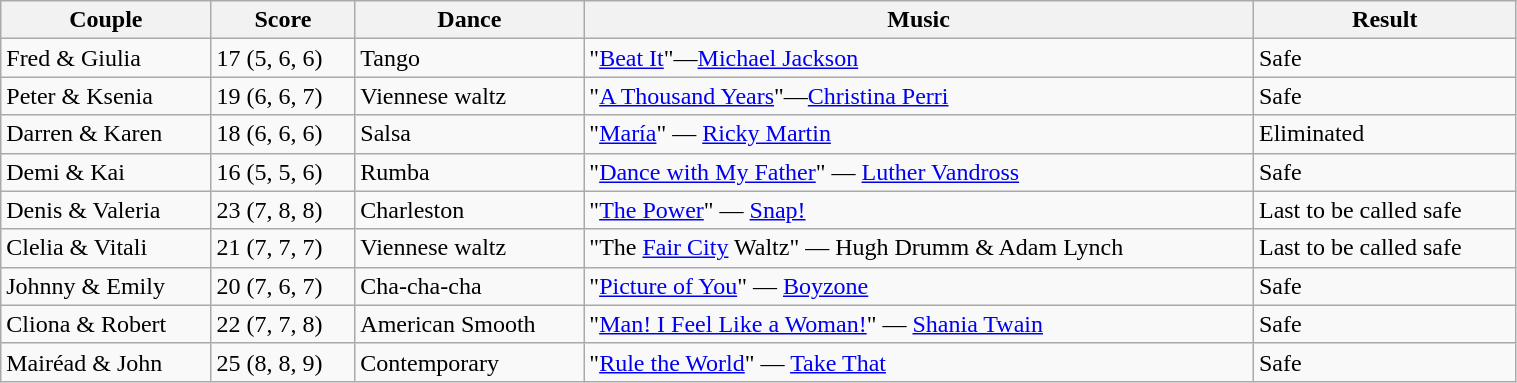<table class="wikitable" style="width:80%;">
<tr>
<th>Couple</th>
<th>Score</th>
<th>Dance</th>
<th>Music</th>
<th>Result</th>
</tr>
<tr>
<td>Fred & Giulia</td>
<td>17 (5, 6, 6)</td>
<td>Tango</td>
<td>"<a href='#'>Beat It</a>"—<a href='#'>Michael Jackson</a></td>
<td>Safe</td>
</tr>
<tr>
<td>Peter & Ksenia</td>
<td>19 (6, 6, 7)</td>
<td>Viennese waltz</td>
<td>"<a href='#'>A Thousand Years</a>"—<a href='#'>Christina Perri</a></td>
<td>Safe</td>
</tr>
<tr>
<td>Darren & Karen</td>
<td>18 (6, 6, 6)</td>
<td>Salsa</td>
<td>"<a href='#'>María</a>" — <a href='#'>Ricky Martin</a></td>
<td>Eliminated</td>
</tr>
<tr>
<td>Demi & Kai</td>
<td>16 (5, 5, 6)</td>
<td>Rumba</td>
<td>"<a href='#'>Dance with My Father</a>" — <a href='#'>Luther Vandross</a></td>
<td>Safe</td>
</tr>
<tr>
<td>Denis & Valeria</td>
<td>23 (7, 8, 8)</td>
<td>Charleston</td>
<td>"<a href='#'>The Power</a>" — <a href='#'>Snap!</a></td>
<td>Last to be called safe</td>
</tr>
<tr>
<td>Clelia & Vitali</td>
<td>21 (7, 7, 7)</td>
<td>Viennese waltz</td>
<td>"The <a href='#'>Fair City</a> Waltz" — Hugh Drumm & Adam Lynch</td>
<td>Last to be called safe</td>
</tr>
<tr>
<td>Johnny & Emily</td>
<td>20 (7, 6, 7)</td>
<td>Cha-cha-cha</td>
<td>"<a href='#'>Picture of You</a>" — <a href='#'>Boyzone</a></td>
<td>Safe</td>
</tr>
<tr>
<td>Cliona & Robert</td>
<td>22 (7, 7, 8)</td>
<td>American Smooth</td>
<td>"<a href='#'>Man! I Feel Like a Woman!</a>" — <a href='#'>Shania Twain</a></td>
<td>Safe</td>
</tr>
<tr>
<td>Mairéad & John</td>
<td>25 (8, 8, 9)</td>
<td>Contemporary</td>
<td>"<a href='#'>Rule the World</a>" — <a href='#'>Take That</a></td>
<td>Safe</td>
</tr>
</table>
